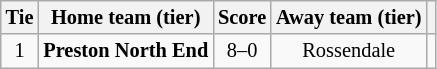<table class="wikitable" style="text-align:center; font-size:85%">
<tr>
<th>Tie</th>
<th>Home team (tier)</th>
<th>Score</th>
<th>Away team (tier)</th>
<th></th>
</tr>
<tr>
<td align="center">1</td>
<td><strong>Preston North End</strong></td>
<td align="center">8–0</td>
<td>Rossendale</td>
<td></td>
</tr>
</table>
